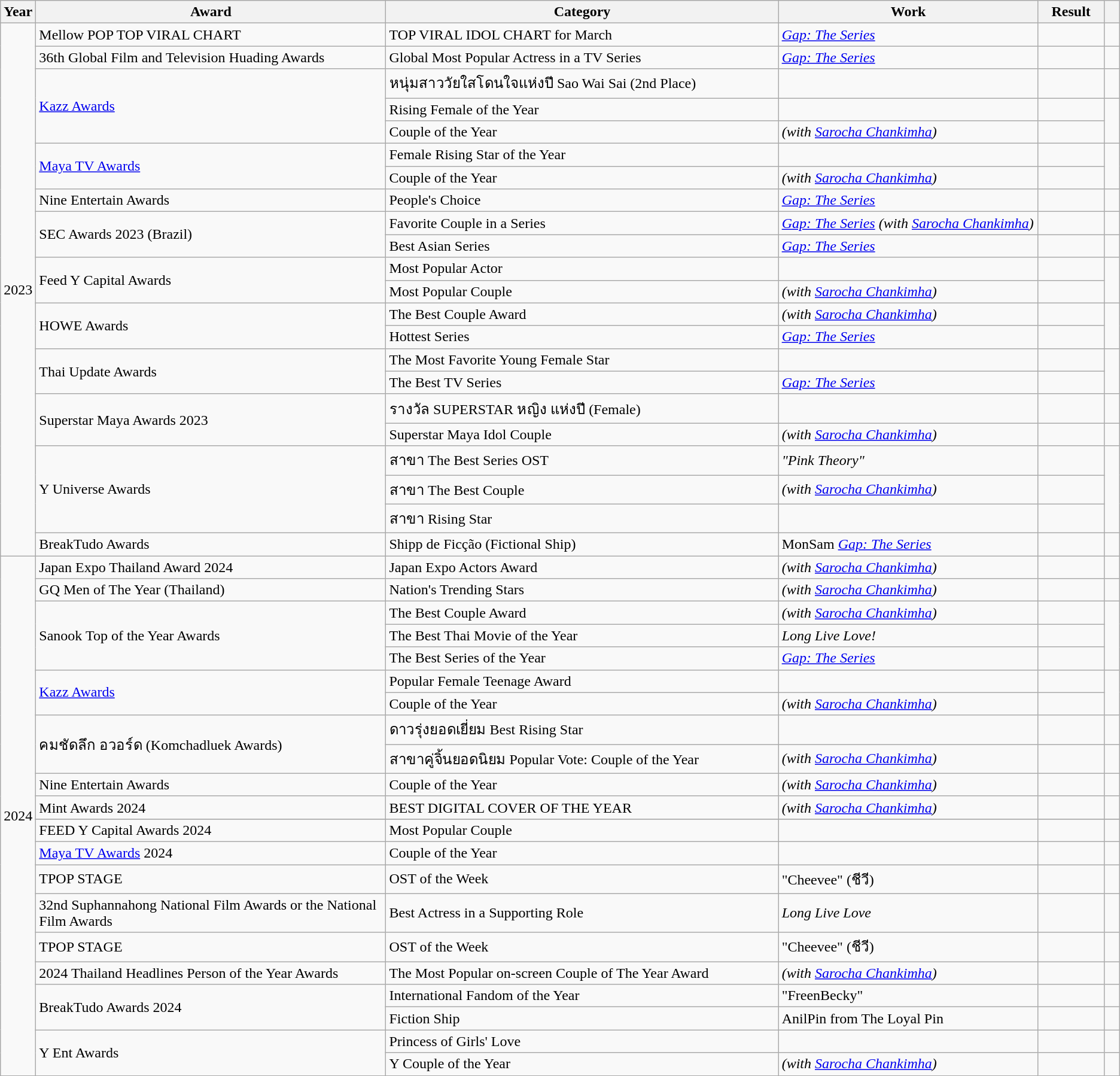<table class="wikitable sortable">
<tr>
<th scope="col" style="width:1em;">Year</th>
<th scope="col" style="width:35em;">Award</th>
<th scope="col" style="width:40em;">Category</th>
<th scope="col" style="width:25em;">Work</th>
<th scope="col" style="width:5em;">Result</th>
<th scope="col" style="width:1em;" class="unsortable"></th>
</tr>
<tr>
<td rowspan="22">2023</td>
<td>Mellow POP TOP VIRAL CHART</td>
<td>TOP VIRAL IDOL CHART for March</td>
<td><em><a href='#'>Gap: The Series</a></em></td>
<td></td>
<td></td>
</tr>
<tr>
<td>36th Global Film and Television Huading Awards</td>
<td>Global Most Popular Actress in a TV Series</td>
<td><em><a href='#'>Gap: The Series</a></em></td>
<td></td>
<td></td>
</tr>
<tr>
<td rowspan="3"><a href='#'>Kazz Awards</a></td>
<td>หนุ่มสาววัยใสโดนใจแห่งปี Sao Wai Sai (2nd Place)</td>
<td></td>
<td></td>
<td></td>
</tr>
<tr>
<td>Rising Female of the Year</td>
<td></td>
<td></td>
<td rowspan="2"></td>
</tr>
<tr>
<td>Couple of the Year</td>
<td><em>(with <a href='#'>Sarocha Chankimha</a>)</em></td>
<td></td>
</tr>
<tr>
<td rowspan="2"><a href='#'>Maya TV Awards</a></td>
<td>Female Rising Star of the Year</td>
<td></td>
<td></td>
<td rowspan="2"></td>
</tr>
<tr>
<td>Couple of the Year</td>
<td><em>(with <a href='#'>Sarocha Chankimha</a>)</em></td>
<td></td>
</tr>
<tr>
<td>Nine Entertain Awards</td>
<td>People's Choice</td>
<td><em><a href='#'>Gap: The Series</a></em></td>
<td></td>
<td></td>
</tr>
<tr>
<td rowspan="2">SEC Awards 2023 (Brazil)</td>
<td>Favorite Couple in a Series</td>
<td><em><a href='#'>Gap: The Series</a> (with <a href='#'>Sarocha Chankimha</a>)</em></td>
<td></td>
<td></td>
</tr>
<tr>
<td>Best Asian Series</td>
<td><em><a href='#'>Gap: The Series</a></em></td>
<td></td>
<td></td>
</tr>
<tr>
<td rowspan="2">Feed Y Capital Awards</td>
<td>Most Popular Actor</td>
<td></td>
<td></td>
<td rowspan="2"></td>
</tr>
<tr>
<td>Most Popular Couple</td>
<td rowspan="1"><em>(with <a href='#'>Sarocha Chankimha</a>)</em></td>
<td></td>
</tr>
<tr>
<td rowspan="2">HOWE Awards</td>
<td>The Best Couple Award</td>
<td rowspan="1"><em>(with <a href='#'>Sarocha Chankimha</a>)</em></td>
<td></td>
<td rowspan="2"></td>
</tr>
<tr>
<td>Hottest Series</td>
<td><em><a href='#'>Gap: The Series</a></em></td>
<td></td>
</tr>
<tr>
<td rowspan="2">Thai Update Awards</td>
<td>The Most Favorite Young Female Star</td>
<td></td>
<td></td>
<td rowspan="2"></td>
</tr>
<tr>
<td>The Best TV Series</td>
<td><em><a href='#'>Gap: The Series</a></em></td>
<td></td>
</tr>
<tr>
<td rowspan="2">Superstar Maya Awards 2023</td>
<td>รางวัล SUPERSTAR หญิง แห่งปี  (Female)</td>
<td></td>
<td></td>
<td></td>
</tr>
<tr>
<td>Superstar Maya Idol Couple</td>
<td><em>(with <a href='#'>Sarocha Chankimha</a>)</em></td>
<td></td>
<td></td>
</tr>
<tr>
<td rowspan="3">Y Universe Awards</td>
<td>สาขา The Best Series OST</td>
<td><em>"Pink Theory"</em></td>
<td></td>
<td rowspan="3"></td>
</tr>
<tr>
<td>สาขา The Best Couple</td>
<td><em>(with <a href='#'>Sarocha Chankimha</a>)</em></td>
<td></td>
</tr>
<tr>
<td>สาขา Rising Star</td>
<td></td>
<td></td>
</tr>
<tr>
<td>BreakTudo Awards</td>
<td>Shipp de Ficção (Fictional Ship)</td>
<td>MonSam <em><a href='#'>Gap: The Series</a></em></td>
<td></td>
<td></td>
</tr>
<tr>
<td rowspan="23">2024</td>
<td>Japan Expo Thailand Award 2024</td>
<td>Japan Expo Actors Award</td>
<td><em>(with <a href='#'>Sarocha Chankimha</a>)</em></td>
<td></td>
<td></td>
</tr>
<tr>
<td>GQ Men of The Year (Thailand)</td>
<td>Nation's Trending Stars</td>
<td><em>(with <a href='#'>Sarocha Chankimha</a>)</em></td>
<td></td>
<td></td>
</tr>
<tr>
<td rowspan="3">Sanook Top of the Year Awards</td>
<td>The Best Couple Award</td>
<td><em>(with <a href='#'>Sarocha Chankimha</a>)</em></td>
<td></td>
<td rowspan="3"></td>
</tr>
<tr>
<td>The Best Thai Movie of the Year</td>
<td><em>Long Live Love!</em></td>
<td></td>
</tr>
<tr>
<td>The Best Series of the Year</td>
<td><em><a href='#'>Gap: The Series</a></em></td>
<td></td>
</tr>
<tr>
<td rowspan="2"><a href='#'>Kazz Awards</a></td>
<td>Popular Female Teenage Award</td>
<td></td>
<td></td>
<td rowspan="2"></td>
</tr>
<tr>
<td>Couple of the Year</td>
<td><em>(with <a href='#'>Sarocha Chankimha</a>)</em></td>
<td></td>
</tr>
<tr>
<td rowspan="2">คมชัดลึก อวอร์ด (Komchadluek Awards)</td>
<td>ดาวรุ่งยอดเยี่ยม Best Rising Star</td>
<td></td>
<td></td>
<td></td>
</tr>
<tr>
<td>สาขาคู่จิ้นยอดนิยม Popular Vote: Couple of the Year</td>
<td><em>(with <a href='#'>Sarocha Chankimha</a>)</em></td>
<td></td>
<td></td>
</tr>
<tr>
<td>Nine Entertain Awards</td>
<td>Couple of the Year</td>
<td><em>(with <a href='#'>Sarocha Chankimha</a>)</em></td>
<td></td>
<td></td>
</tr>
<tr>
<td>Mint Awards 2024</td>
<td>BEST DIGITAL COVER OF THE YEAR</td>
<td><em>(with <a href='#'>Sarocha Chankimha</a>)</em></td>
<td></td>
<td></td>
</tr>
<tr>
</tr>
<tr>
<td>FEED Y Capital Awards 2024</td>
<td>Most Popular Couple</td>
<td><br></td>
<td></td>
<td></td>
</tr>
<tr>
<td><a href='#'>Maya TV Awards</a> 2024</td>
<td>Couple of the Year</td>
<td><br></td>
<td></td>
<td></td>
</tr>
<tr>
<td>TPOP STAGE</td>
<td>OST of the Week</td>
<td>"Cheevee" (ชีวี)</td>
<td></td>
<td></td>
</tr>
<tr>
<td>32nd Suphannahong National Film Awards or the National Film Awards</td>
<td>Best Actress in a Supporting Role</td>
<td><em>Long Live Love</em></td>
<td></td>
<td></td>
</tr>
<tr>
<td>TPOP STAGE</td>
<td>OST of the Week</td>
<td>"Cheevee" (ชีวี)</td>
<td></td>
<td></td>
</tr>
<tr>
<td>2024 Thailand Headlines Person of the Year Awards</td>
<td>The Most Popular on-screen Couple of The Year Award</td>
<td><em>(with <a href='#'>Sarocha Chankimha</a>)</em><br></td>
<td></td>
<td></td>
</tr>
<tr>
<td rowspan="2">BreakTudo Awards 2024</td>
<td>International Fandom of the Year</td>
<td>"FreenBecky"</td>
<td></td>
<td></td>
</tr>
<tr>
<td>Fiction Ship</td>
<td>AnilPin from The Loyal Pin</td>
<td></td>
<td></td>
</tr>
<tr>
<td rowspan="2">Y Ent Awards</td>
<td>Princess of Girls' Love</td>
<td></td>
<td></td>
<td></td>
</tr>
<tr>
<td>Y Couple of the Year</td>
<td><em>(with <a href='#'>Sarocha Chankimha</a>)</em><br></td>
<td></td>
<td></td>
</tr>
</table>
